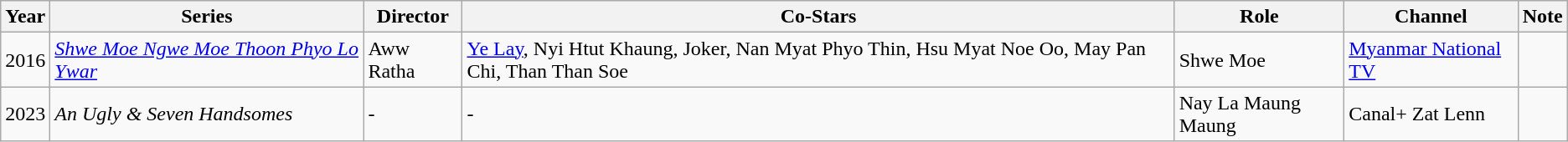<table class="wikitable sortable">
<tr>
<th>Year</th>
<th>Series</th>
<th>Director</th>
<th>Co-Stars</th>
<th>Role</th>
<th>Channel</th>
<th>Note</th>
</tr>
<tr>
<td>2016</td>
<td><em><a href='#'>Shwe Moe Ngwe Moe Thoon Phyo Lo Ywar</a></em></td>
<td>Aww Ratha</td>
<td><a href='#'>Ye Lay</a>, Nyi Htut Khaung, Joker, Nan Myat Phyo Thin, Hsu Myat Noe Oo, May Pan Chi, Than Than Soe</td>
<td>Shwe Moe</td>
<td><a href='#'>Myanmar National TV</a></td>
<td></td>
</tr>
<tr>
<td>2023</td>
<td><em>An Ugly & Seven Handsomes</em></td>
<td>-</td>
<td>-</td>
<td>Nay La Maung Maung</td>
<td>Canal+ Zat Lenn</td>
<td></td>
</tr>
</table>
